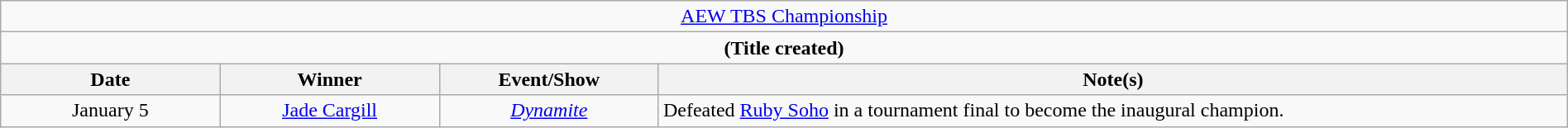<table class="wikitable" style="text-align:center; width:100%;">
<tr>
<td colspan="4" style="text-align: center;"><a href='#'>AEW TBS Championship</a></td>
</tr>
<tr>
<td colspan="4" style="text-align: center;"><strong>(Title created)</strong></td>
</tr>
<tr>
<th width=14%>Date</th>
<th width=14%>Winner</th>
<th width=14%>Event/Show</th>
<th width=58%>Note(s)</th>
</tr>
<tr>
<td>January 5</td>
<td><a href='#'>Jade Cargill</a></td>
<td><em><a href='#'>Dynamite</a></em></td>
<td align=left>Defeated <a href='#'>Ruby Soho</a> in a tournament final to become the inaugural champion.</td>
</tr>
</table>
